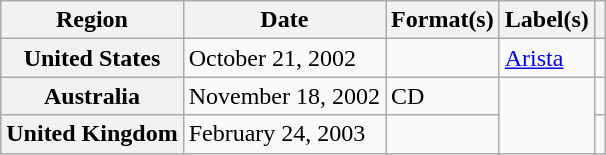<table class="wikitable plainrowheaders">
<tr>
<th scope="col">Region</th>
<th scope="col">Date</th>
<th scope="col">Format(s)</th>
<th scope="col">Label(s)</th>
<th scope="col"></th>
</tr>
<tr>
<th scope="row">United States</th>
<td>October 21, 2002</td>
<td></td>
<td><a href='#'>Arista</a></td>
<td></td>
</tr>
<tr>
<th scope="row">Australia</th>
<td>November 18, 2002</td>
<td>CD</td>
<td rowspan="2"></td>
<td></td>
</tr>
<tr>
<th scope="row">United Kingdom</th>
<td>February 24, 2003</td>
<td></td>
<td></td>
</tr>
</table>
